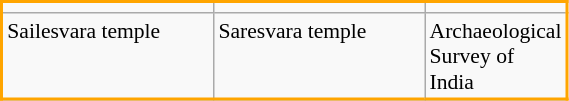<table class="wikitable" align="center" width="30%" style="font-size:90%; border:2px solid orange;">
<tr>
<td width="40%" align="center" valign="center"></td>
<td width="40%" align="center" valign="center"></td>
<td width="40%" align="center" valign="center"></td>
</tr>
<tr>
<td valign="top">Sailesvara temple</td>
<td valign="top">Saresvara temple</td>
<td valign="top">Archaeological Survey of India</td>
</tr>
<tr>
</tr>
</table>
